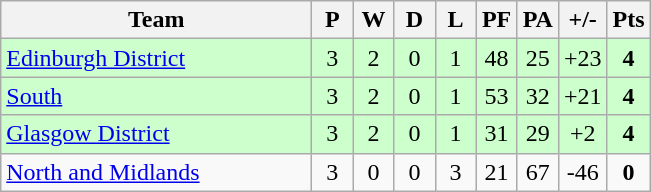<table class="wikitable" style="text-align: center;">
<tr>
<th width="200">Team</th>
<th width="20">P</th>
<th width="20">W</th>
<th width="20">D</th>
<th width="20">L</th>
<th width="20">PF</th>
<th width="20">PA</th>
<th width="25">+/-</th>
<th width="20">Pts</th>
</tr>
<tr bgcolor="#ccffcc">
<td align="left"><a href='#'>Edinburgh District</a></td>
<td>3</td>
<td>2</td>
<td>0</td>
<td>1</td>
<td>48</td>
<td>25</td>
<td>+23</td>
<td><strong>4</strong></td>
</tr>
<tr bgcolor="#ccffcc">
<td align="left"><a href='#'>South</a></td>
<td>3</td>
<td>2</td>
<td>0</td>
<td>1</td>
<td>53</td>
<td>32</td>
<td>+21</td>
<td><strong>4</strong></td>
</tr>
<tr bgcolor="#ccffcc">
<td align="left"><a href='#'>Glasgow District</a></td>
<td>3</td>
<td>2</td>
<td>0</td>
<td>1</td>
<td>31</td>
<td>29</td>
<td>+2</td>
<td><strong>4</strong></td>
</tr>
<tr>
<td align="left"><a href='#'>North and Midlands</a></td>
<td>3</td>
<td>0</td>
<td>0</td>
<td>3</td>
<td>21</td>
<td>67</td>
<td>-46</td>
<td><strong>0</strong></td>
</tr>
</table>
